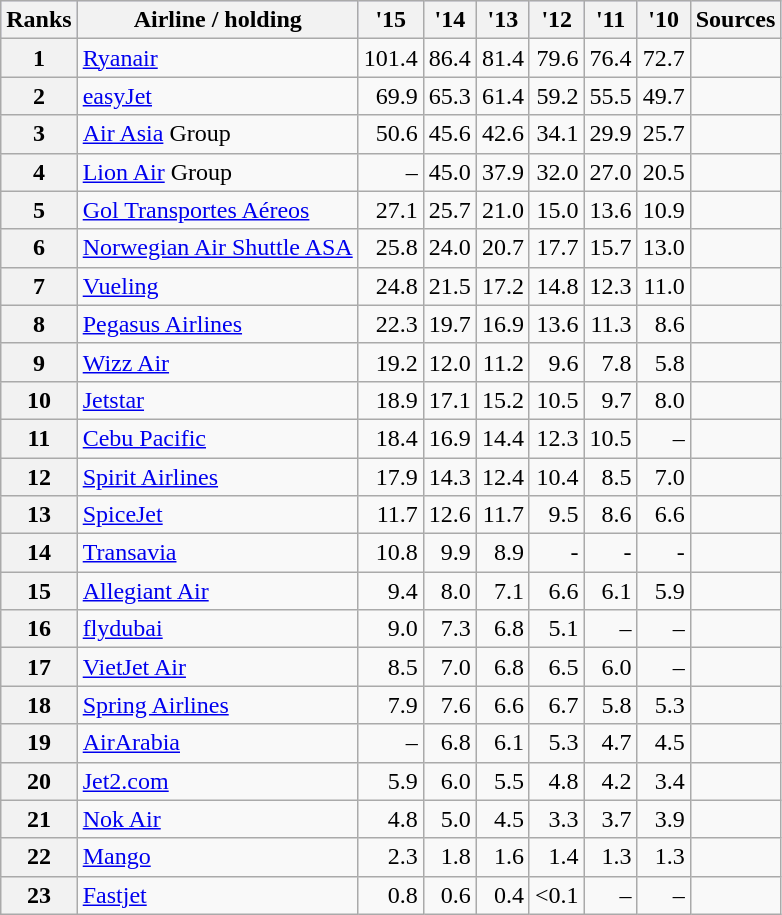<table class="sortable wikitable" style="text-align: right">
<tr style="background:#ccf;">
<th>Ranks</th>
<th>Airline / holding</th>
<th data-sort-type="number">'15</th>
<th data-sort-type="number">'14</th>
<th data-sort-type="number">'13</th>
<th data-sort-type="number">'12</th>
<th data-sort-type="number">'11</th>
<th data-sort-type="number">'10</th>
<th>Sources</th>
</tr>
<tr>
<th>1</th>
<td style="text-align: left"> <a href='#'>Ryanair</a></td>
<td>101.4</td>
<td>86.4</td>
<td>81.4</td>
<td>79.6</td>
<td>76.4</td>
<td>72.7</td>
<td> </td>
</tr>
<tr>
<th>2</th>
<td style="text-align: left"> <a href='#'>easyJet</a></td>
<td>69.9</td>
<td>65.3</td>
<td>61.4</td>
<td>59.2</td>
<td>55.5</td>
<td>49.7</td>
<td></td>
</tr>
<tr>
<th>3</th>
<td style="text-align: left"> <a href='#'>Air Asia</a> Group</td>
<td>50.6</td>
<td>45.6</td>
<td>42.6</td>
<td>34.1</td>
<td>29.9</td>
<td>25.7</td>
<td> </td>
</tr>
<tr>
<th>4</th>
<td style="text-align: left"> <a href='#'>Lion Air</a> Group</td>
<td>–</td>
<td>45.0</td>
<td>37.9</td>
<td>32.0</td>
<td>27.0</td>
<td>20.5</td>
<td></td>
</tr>
<tr>
<th>5</th>
<td style="text-align: left"> <a href='#'>Gol Transportes Aéreos</a></td>
<td>27.1</td>
<td>25.7</td>
<td>21.0</td>
<td>15.0</td>
<td>13.6</td>
<td>10.9</td>
<td></td>
</tr>
<tr>
<th>6</th>
<td style="text-align: left"> <a href='#'>Norwegian Air Shuttle ASA</a></td>
<td>25.8</td>
<td>24.0</td>
<td>20.7</td>
<td>17.7</td>
<td>15.7</td>
<td>13.0</td>
<td></td>
</tr>
<tr>
<th>7</th>
<td style="text-align: left"> <a href='#'>Vueling</a></td>
<td>24.8</td>
<td>21.5</td>
<td>17.2</td>
<td>14.8</td>
<td>12.3</td>
<td>11.0</td>
<td></td>
</tr>
<tr>
<th>8</th>
<td style="text-align: left"> <a href='#'>Pegasus Airlines</a></td>
<td>22.3</td>
<td>19.7</td>
<td>16.9</td>
<td>13.6</td>
<td>11.3</td>
<td>8.6</td>
<td></td>
</tr>
<tr>
<th>9</th>
<td style="text-align: left"> <a href='#'>Wizz Air</a></td>
<td>19.2</td>
<td>12.0</td>
<td>11.2</td>
<td>9.6</td>
<td>7.8</td>
<td>5.8</td>
<td></td>
</tr>
<tr>
<th>10</th>
<td style="text-align: left"> <a href='#'>Jetstar</a></td>
<td>18.9</td>
<td>17.1</td>
<td>15.2</td>
<td>10.5</td>
<td>9.7</td>
<td>8.0</td>
<td></td>
</tr>
<tr>
<th>11</th>
<td style="text-align: left"> <a href='#'>Cebu Pacific</a></td>
<td>18.4</td>
<td>16.9</td>
<td>14.4</td>
<td>12.3</td>
<td>10.5</td>
<td>–</td>
<td></td>
</tr>
<tr>
<th>12</th>
<td style="text-align: left"> <a href='#'>Spirit Airlines</a></td>
<td>17.9</td>
<td>14.3</td>
<td>12.4</td>
<td>10.4</td>
<td>8.5</td>
<td>7.0</td>
<td></td>
</tr>
<tr>
<th>13</th>
<td style="text-align: left"> <a href='#'>SpiceJet</a></td>
<td>11.7</td>
<td>12.6</td>
<td>11.7</td>
<td>9.5</td>
<td>8.6</td>
<td>6.6</td>
<td></td>
</tr>
<tr>
<th>14</th>
<td style="text-align: left"> <a href='#'>Transavia</a></td>
<td>10.8</td>
<td>9.9</td>
<td>8.9</td>
<td>-</td>
<td>-</td>
<td>-</td>
<td></td>
</tr>
<tr>
<th>15</th>
<td style="text-align: left"> <a href='#'>Allegiant Air</a></td>
<td>9.4</td>
<td>8.0</td>
<td>7.1</td>
<td>6.6</td>
<td>6.1</td>
<td>5.9</td>
<td></td>
</tr>
<tr>
<th>16</th>
<td style="text-align: left"> <a href='#'>flydubai</a></td>
<td>9.0</td>
<td>7.3</td>
<td>6.8</td>
<td>5.1</td>
<td>–</td>
<td>–</td>
<td></td>
</tr>
<tr>
<th>17</th>
<td style="text-align: left"> <a href='#'>VietJet Air</a></td>
<td>8.5</td>
<td>7.0</td>
<td>6.8</td>
<td>6.5</td>
<td>6.0</td>
<td>–</td>
<td></td>
</tr>
<tr>
<th>18</th>
<td style="text-align: left"> <a href='#'>Spring Airlines</a></td>
<td>7.9</td>
<td>7.6</td>
<td>6.6</td>
<td>6.7</td>
<td>5.8</td>
<td>5.3</td>
<td></td>
</tr>
<tr>
<th>19</th>
<td style="text-align: left"> <a href='#'>AirArabia</a></td>
<td>–</td>
<td>6.8</td>
<td>6.1</td>
<td>5.3</td>
<td>4.7</td>
<td>4.5</td>
<td></td>
</tr>
<tr>
<th>20</th>
<td style="text-align: left"> <a href='#'>Jet2.com</a></td>
<td>5.9</td>
<td>6.0</td>
<td>5.5</td>
<td>4.8</td>
<td>4.2</td>
<td>3.4</td>
<td></td>
</tr>
<tr>
<th>21</th>
<td style="text-align: left"> <a href='#'>Nok Air</a></td>
<td>4.8</td>
<td>5.0</td>
<td>4.5</td>
<td>3.3</td>
<td>3.7</td>
<td>3.9</td>
<td></td>
</tr>
<tr>
<th>22</th>
<td style="text-align: left"> <a href='#'>Mango</a></td>
<td>2.3</td>
<td>1.8</td>
<td>1.6</td>
<td>1.4</td>
<td>1.3</td>
<td>1.3</td>
<td></td>
</tr>
<tr>
<th>23</th>
<td style="text-align: left"> <a href='#'>Fastjet</a></td>
<td>0.8</td>
<td>0.6</td>
<td>0.4</td>
<td><0.1</td>
<td>–</td>
<td>–</td>
<td></td>
</tr>
</table>
